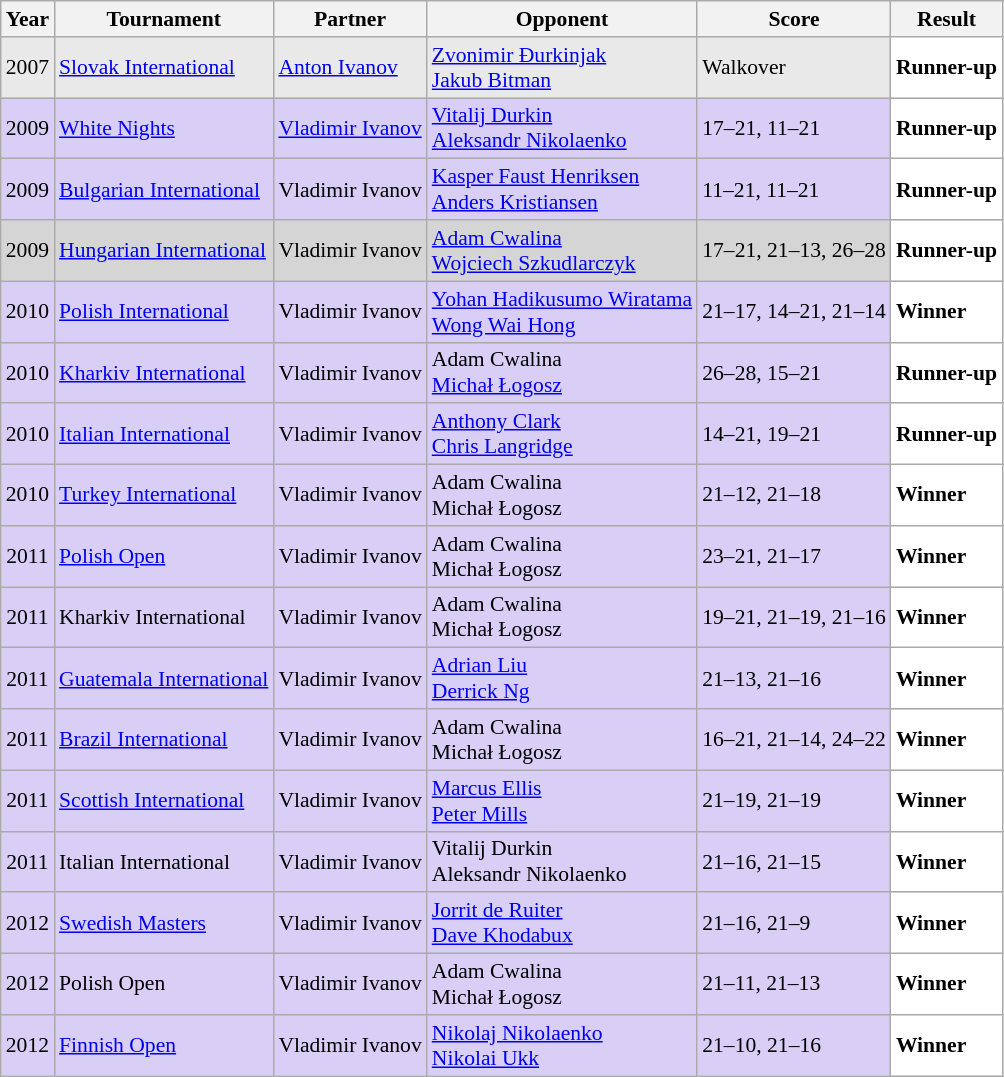<table class="sortable wikitable" style="font-size: 90%;">
<tr>
<th>Year</th>
<th>Tournament</th>
<th>Partner</th>
<th>Opponent</th>
<th>Score</th>
<th>Result</th>
</tr>
<tr style="background:#E9E9E9">
<td align="center">2007</td>
<td align="left"><a href='#'>Slovak International</a></td>
<td align="left"> <a href='#'>Anton Ivanov</a></td>
<td align="left"> <a href='#'>Zvonimir Đurkinjak</a> <br>  <a href='#'>Jakub Bitman</a></td>
<td align="left">Walkover</td>
<td style="text-align:left; background:white"> <strong>Runner-up</strong></td>
</tr>
<tr style="background:#D8CEF6">
<td align="center">2009</td>
<td align="left"><a href='#'>White Nights</a></td>
<td align="left"> <a href='#'>Vladimir Ivanov</a></td>
<td align="left"> <a href='#'>Vitalij Durkin</a> <br>  <a href='#'>Aleksandr Nikolaenko</a></td>
<td align="left">17–21, 11–21</td>
<td style="text-align:left; background:white"> <strong>Runner-up</strong></td>
</tr>
<tr style="background:#D8CEF6">
<td align="center">2009</td>
<td align="left"><a href='#'>Bulgarian International</a></td>
<td align="left"> Vladimir Ivanov</td>
<td align="left"> <a href='#'>Kasper Faust Henriksen</a> <br>  <a href='#'>Anders Kristiansen</a></td>
<td align="left">11–21, 11–21</td>
<td style="text-align:left; background:white"> <strong>Runner-up</strong></td>
</tr>
<tr style="background:#D5D5D5">
<td align="center">2009</td>
<td align="left"><a href='#'>Hungarian International</a></td>
<td align="left"> Vladimir Ivanov</td>
<td align="left"> <a href='#'>Adam Cwalina</a> <br>  <a href='#'>Wojciech Szkudlarczyk</a></td>
<td align="left">17–21, 21–13, 26–28</td>
<td style="text-align:left; background:white"> <strong>Runner-up</strong></td>
</tr>
<tr style="background:#D8CEF6">
<td align="center">2010</td>
<td align="left"><a href='#'>Polish International</a></td>
<td align="left"> Vladimir Ivanov</td>
<td align="left"> <a href='#'>Yohan Hadikusumo Wiratama</a> <br>  <a href='#'>Wong Wai Hong</a></td>
<td align="left">21–17, 14–21, 21–14</td>
<td style="text-align:left; background:white"> <strong>Winner</strong></td>
</tr>
<tr style="background:#D8CEF6">
<td align="center">2010</td>
<td align="left"><a href='#'>Kharkiv International</a></td>
<td align="left"> Vladimir Ivanov</td>
<td align="left"> Adam Cwalina <br>  <a href='#'>Michał Łogosz</a></td>
<td align="left">26–28, 15–21</td>
<td style="text-align:left; background:white"> <strong>Runner-up</strong></td>
</tr>
<tr style="background:#D8CEF6">
<td align="center">2010</td>
<td align="left"><a href='#'>Italian International</a></td>
<td align="left"> Vladimir Ivanov</td>
<td align="left"> <a href='#'>Anthony Clark</a> <br>  <a href='#'>Chris Langridge</a></td>
<td align="left">14–21, 19–21</td>
<td style="text-align:left; background:white"> <strong>Runner-up</strong></td>
</tr>
<tr style="background:#D8CEF6">
<td align="center">2010</td>
<td align="left"><a href='#'>Turkey International</a></td>
<td align="left"> Vladimir Ivanov</td>
<td align="left"> Adam Cwalina <br>  Michał Łogosz</td>
<td align="left">21–12, 21–18</td>
<td style="text-align:left; background:white"> <strong>Winner</strong></td>
</tr>
<tr style="background:#D8CEF6">
<td align="center">2011</td>
<td align="left"><a href='#'>Polish Open</a></td>
<td align="left"> Vladimir Ivanov</td>
<td align="left"> Adam Cwalina <br>  Michał Łogosz</td>
<td align="left">23–21, 21–17</td>
<td style="text-align:left; background:white"> <strong>Winner</strong></td>
</tr>
<tr style="background:#D8CEF6">
<td align="center">2011</td>
<td align="left">Kharkiv International</td>
<td align="left"> Vladimir Ivanov</td>
<td align="left"> Adam Cwalina <br>  Michał Łogosz</td>
<td align="left">19–21, 21–19, 21–16</td>
<td style="text-align:left; background:white"> <strong>Winner</strong></td>
</tr>
<tr style="background:#D8CEF6">
<td align="center">2011</td>
<td align="left"><a href='#'>Guatemala International</a></td>
<td align="left"> Vladimir Ivanov</td>
<td align="left"> <a href='#'>Adrian Liu</a> <br>  <a href='#'>Derrick Ng</a></td>
<td align="left">21–13, 21–16</td>
<td style="text-align:left; background:white"> <strong>Winner</strong></td>
</tr>
<tr style="background:#D8CEF6">
<td align="center">2011</td>
<td align="left"><a href='#'>Brazil International</a></td>
<td align="left"> Vladimir Ivanov</td>
<td align="left"> Adam Cwalina <br>  Michał Łogosz</td>
<td align="left">16–21, 21–14, 24–22</td>
<td style="text-align:left; background:white"> <strong>Winner</strong></td>
</tr>
<tr style="background:#D8CEF6">
<td align="center">2011</td>
<td align="left"><a href='#'>Scottish International</a></td>
<td align="left"> Vladimir Ivanov</td>
<td align="left"> <a href='#'>Marcus Ellis</a> <br>  <a href='#'>Peter Mills</a></td>
<td align="left">21–19, 21–19</td>
<td style="text-align:left; background:white"> <strong>Winner</strong></td>
</tr>
<tr style="background:#D8CEF6">
<td align="center">2011</td>
<td align="left">Italian International</td>
<td align="left"> Vladimir Ivanov</td>
<td align="left"> Vitalij Durkin <br>  Aleksandr Nikolaenko</td>
<td align="left">21–16, 21–15</td>
<td style="text-align:left; background:white"> <strong>Winner</strong></td>
</tr>
<tr style="background:#D8CEF6">
<td align="center">2012</td>
<td align="left"><a href='#'>Swedish Masters</a></td>
<td align="left"> Vladimir Ivanov</td>
<td align="left"> <a href='#'>Jorrit de Ruiter</a> <br>  <a href='#'>Dave Khodabux</a></td>
<td align="left">21–16, 21–9</td>
<td style="text-align:left; background:white"> <strong>Winner</strong></td>
</tr>
<tr style="background:#D8CEF6">
<td align="center">2012</td>
<td align="left">Polish Open</td>
<td align="left"> Vladimir Ivanov</td>
<td align="left"> Adam Cwalina <br>  Michał Łogosz</td>
<td align="left">21–11, 21–13</td>
<td style="text-align:left; background:white"> <strong>Winner</strong></td>
</tr>
<tr style="background:#D8CEF6">
<td align="center">2012</td>
<td align="left"><a href='#'>Finnish Open</a></td>
<td align="left"> Vladimir Ivanov</td>
<td align="left"> <a href='#'>Nikolaj Nikolaenko</a> <br>  <a href='#'>Nikolai Ukk</a></td>
<td align="left">21–10, 21–16</td>
<td style="text-align:left; background:white"> <strong>Winner</strong></td>
</tr>
</table>
